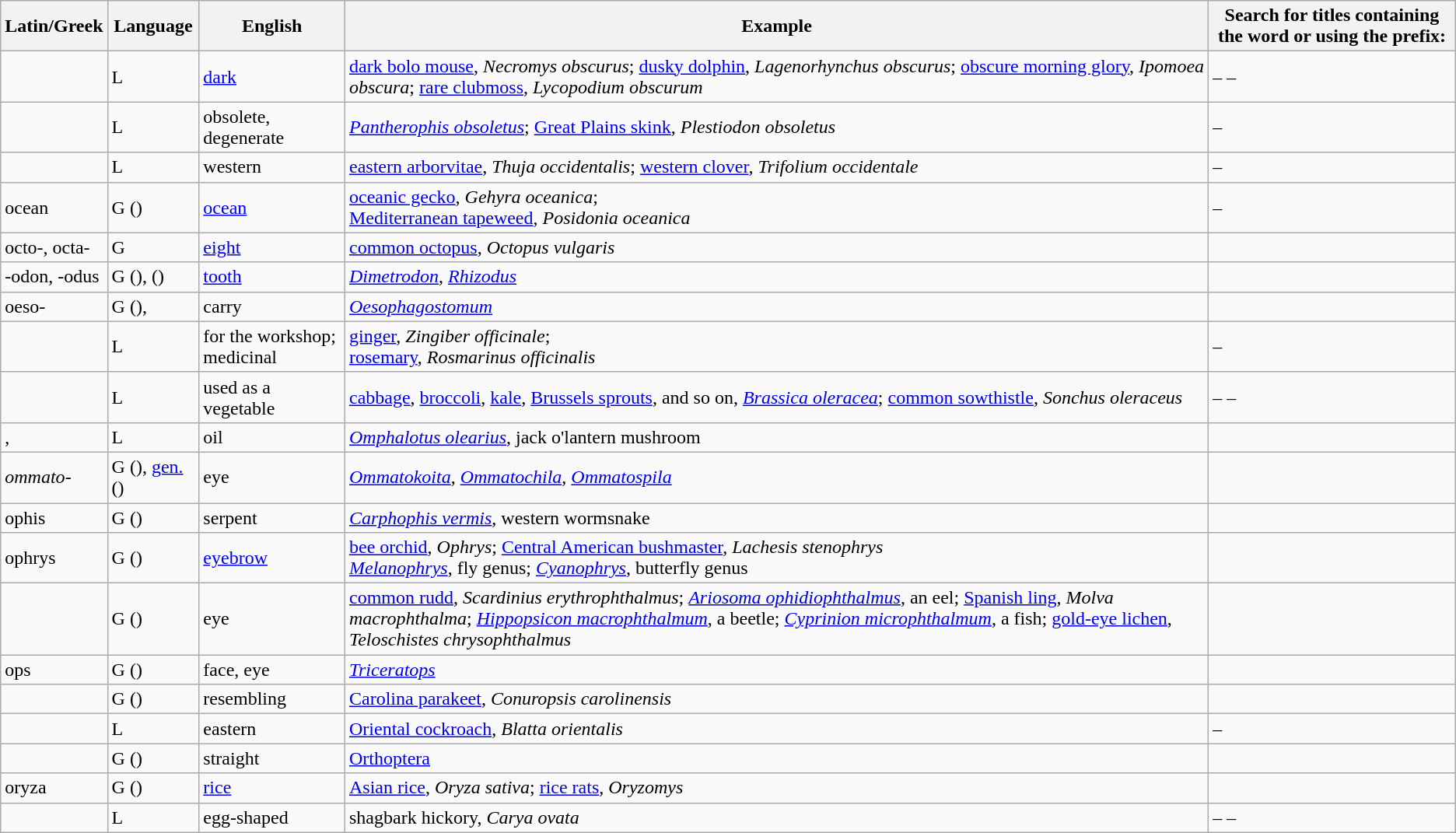<table class="wikitable">
<tr>
<th>Latin/Greek</th>
<th>Language</th>
<th>English</th>
<th>Example</th>
<th>Search for titles containing the word or using the prefix:</th>
</tr>
<tr>
<td></td>
<td>L</td>
<td><a href='#'>dark</a></td>
<td><a href='#'>dark bolo mouse</a>, <em>Necromys obscurus</em>; <a href='#'>dusky dolphin</a>, <em>Lagenorhynchus obscurus</em>; <a href='#'>obscure morning glory</a>, <em>Ipomoea obscura</em>; <a href='#'>rare clubmoss</a>, <em>Lycopodium obscurum</em></td>
<td> –  – </td>
</tr>
<tr>
<td></td>
<td>L</td>
<td>obsolete, degenerate</td>
<td><em><a href='#'>Pantherophis obsoletus</a></em>; <a href='#'>Great Plains skink</a>, <em>Plestiodon obsoletus</em></td>
<td>  – </td>
</tr>
<tr>
<td></td>
<td>L</td>
<td>western</td>
<td><a href='#'>eastern arborvitae</a>, <em>Thuja occidentalis</em>; <a href='#'>western clover</a>, <em>Trifolium occidentale</em></td>
<td> – </td>
</tr>
<tr>
<td>ocean</td>
<td>G  ()</td>
<td><a href='#'>ocean</a></td>
<td><a href='#'>oceanic gecko</a>, <em>Gehyra oceanica</em>;<br><a href='#'>Mediterranean tapeweed</a>, <em>Posidonia oceanica</em></td>
<td> – </td>
</tr>
<tr>
<td>octo-, octa-</td>
<td>G  </td>
<td><a href='#'>eight</a></td>
<td><a href='#'>common octopus</a>, <em>Octopus vulgaris</em></td>
<td></td>
</tr>
<tr>
<td>-odon, -odus</td>
<td>G  (),  ()</td>
<td><a href='#'>tooth</a></td>
<td><em><a href='#'>Dimetrodon</a></em>, <em><a href='#'>Rhizodus</a></em></td>
<td></td>
</tr>
<tr>
<td>oeso-</td>
<td>G  (), </td>
<td>carry</td>
<td><em><a href='#'>Oesophagostomum</a></em></td>
<td></td>
</tr>
<tr>
<td></td>
<td>L</td>
<td>for the workshop; medicinal</td>
<td><a href='#'>ginger</a>, <em>Zingiber officinale</em>;<br><a href='#'>rosemary</a>, <em>Rosmarinus officinalis</em></td>
<td> – </td>
</tr>
<tr>
<td></td>
<td>L</td>
<td>used as a vegetable</td>
<td><a href='#'>cabbage</a>, <a href='#'>broccoli</a>, <a href='#'>kale</a>, <a href='#'>Brussels sprouts</a>, and so on, <em><a href='#'>Brassica oleracea</a></em>; <a href='#'>common sowthistle</a>, <em>Sonchus oleraceus</em></td>
<td> –  – </td>
</tr>
<tr>
<td>, </td>
<td>L</td>
<td>oil</td>
<td><em><a href='#'>Omphalotus olearius</a></em>, jack o'lantern mushroom</td>
<td></td>
</tr>
<tr>
<td><em>ommato</em>-</td>
<td>G  (), <a href='#'>gen.</a>  ()</td>
<td>eye</td>
<td><em><a href='#'>Ommatokoita</a></em>, <em><a href='#'>Ommatochila</a></em>, <em><a href='#'>Ommatospila</a></em></td>
<td></td>
</tr>
<tr>
<td>ophis</td>
<td>G  ()</td>
<td>serpent</td>
<td><em><a href='#'>Carphophis vermis</a></em>, western wormsnake</td>
<td></td>
</tr>
<tr>
<td>ophrys</td>
<td>G  ()</td>
<td><a href='#'>eyebrow</a></td>
<td><a href='#'>bee orchid</a>, <em>Ophrys</em>; <a href='#'>Central American bushmaster</a>, <em>Lachesis stenophrys</em> <br><em><a href='#'>Melanophrys</a></em>, fly genus; <em><a href='#'>Cyanophrys</a></em>, butterfly genus</td>
<td></td>
</tr>
<tr>
<td></td>
<td>G  ()</td>
<td>eye</td>
<td><a href='#'>common rudd</a>, <em>Scardinius erythrophthalmus</em>; <em><a href='#'>Ariosoma ophidiophthalmus</a></em>, an eel; <a href='#'>Spanish ling</a>, <em>Molva macrophthalma</em>; <em><a href='#'>Hippopsicon macrophthalmum</a></em>, a beetle; <em><a href='#'>Cyprinion microphthalmum</a></em>, a fish; <a href='#'>gold-eye lichen</a>, <em>Teloschistes chrysophthalmus</em></td>
<td></td>
</tr>
<tr>
<td>ops</td>
<td>G  ()</td>
<td>face, eye</td>
<td><em><a href='#'>Triceratops</a></em></td>
<td></td>
</tr>
<tr>
<td></td>
<td>G  ()</td>
<td>resembling</td>
<td><a href='#'>Carolina parakeet</a>, <em>Conuropsis carolinensis</em></td>
<td></td>
</tr>
<tr>
<td></td>
<td>L</td>
<td>eastern</td>
<td><a href='#'>Oriental cockroach</a>, <em>Blatta orientalis</em></td>
<td> – </td>
</tr>
<tr>
<td></td>
<td>G  ()</td>
<td>straight</td>
<td><a href='#'>Orthoptera</a></td>
<td></td>
</tr>
<tr>
<td>oryza</td>
<td>G  ()</td>
<td><a href='#'>rice</a></td>
<td><a href='#'>Asian rice</a>, <em>Oryza sativa</em>; <a href='#'>rice rats</a>, <em>Oryzomys</em></td>
<td></td>
</tr>
<tr>
<td></td>
<td>L</td>
<td>egg-shaped</td>
<td>shagbark hickory, <em>Carya ovata</em></td>
<td> –  – </td>
</tr>
</table>
